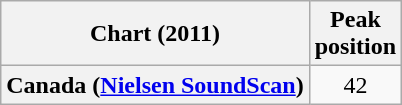<table class="wikitable plainrowheaders" style="text-align:center">
<tr>
<th>Chart (2011)</th>
<th>Peak<br>position</th>
</tr>
<tr>
<th scope="row">Canada (<a href='#'>Nielsen SoundScan</a>)</th>
<td>42</td>
</tr>
</table>
